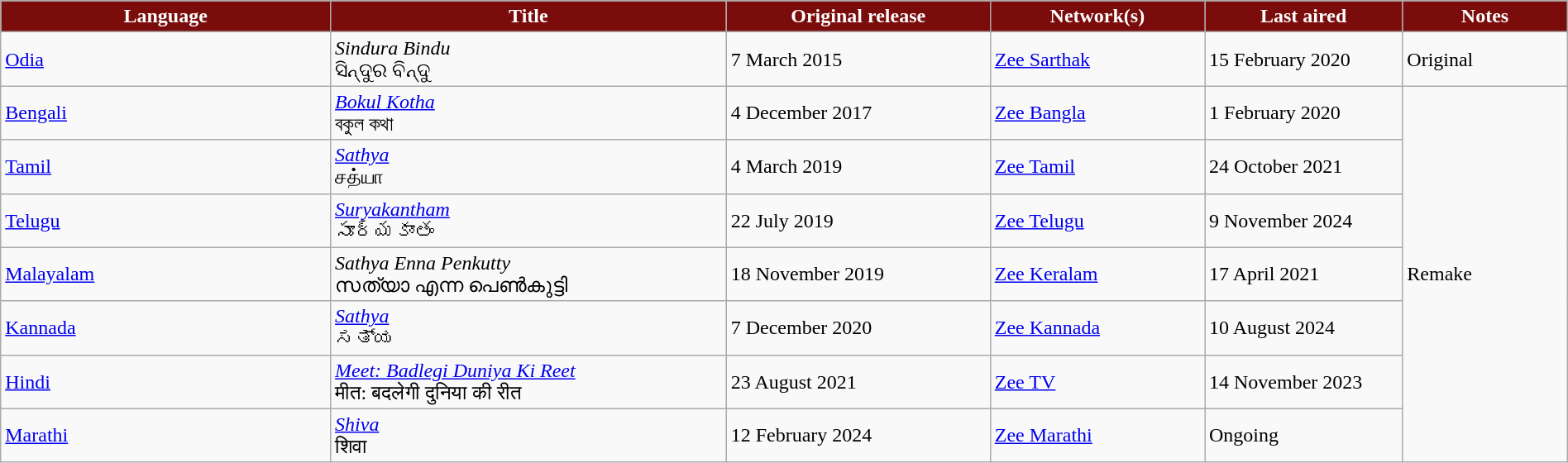<table class="wikitable" style="width: 100%; margin-right: 0;">
<tr style="color:white">
<th style="background:#7b0c0c; width:20%;">Language</th>
<th style="background:#7b0c0c; width:24%;">Title</th>
<th style="background:#7b0c0c; width:16%;">Original release</th>
<th style="background:#7b0c0c; width:13%;">Network(s)</th>
<th style="background:#7b0c0c; width:12%;">Last aired</th>
<th style="background:#7b0c0c; width:10%;">Notes</th>
</tr>
<tr>
<td><a href='#'>Odia</a></td>
<td><em>Sindura Bindu</em> <br> ସିନ୍ଦୁର ବିନ୍ଦୁ</td>
<td>7 March 2015</td>
<td><a href='#'>Zee Sarthak</a></td>
<td>15 February 2020</td>
<td>Original</td>
</tr>
<tr>
<td><a href='#'>Bengali</a></td>
<td><em><a href='#'>Bokul Kotha</a></em> <br> বকুল কথা</td>
<td>4 December 2017</td>
<td><a href='#'>Zee Bangla</a></td>
<td>1 February 2020</td>
<td rowspan="7">Remake</td>
</tr>
<tr>
<td><a href='#'>Tamil</a></td>
<td><em><a href='#'>Sathya</a></em> <br> சத்யா</td>
<td>4 March 2019</td>
<td><a href='#'>Zee Tamil</a></td>
<td>24 October 2021</td>
</tr>
<tr>
<td><a href='#'>Telugu</a></td>
<td><em><a href='#'>Suryakantham</a></em> <br> సూర్యకాంతం</td>
<td>22 July 2019</td>
<td><a href='#'>Zee Telugu</a></td>
<td>9 November 2024</td>
</tr>
<tr>
<td><a href='#'>Malayalam</a></td>
<td><em>Sathya Enna Penkutty</em> <br> സത്യാ എന്ന പെൺകുട്ടി</td>
<td>18 November 2019</td>
<td><a href='#'>Zee Keralam</a></td>
<td>17 April 2021</td>
</tr>
<tr>
<td><a href='#'>Kannada</a></td>
<td><em><a href='#'>Sathya</a></em> <br> ಸತ್ಯ</td>
<td>7 December 2020</td>
<td><a href='#'>Zee Kannada</a></td>
<td>10 August 2024</td>
</tr>
<tr>
<td><a href='#'>Hindi</a></td>
<td><em><a href='#'>Meet: Badlegi Duniya Ki Reet</a></em> <br> मीत: बदलेगी दुनिया की रीत</td>
<td>23 August 2021</td>
<td><a href='#'>Zee TV</a></td>
<td>14 November 2023</td>
</tr>
<tr>
<td><a href='#'>Marathi</a></td>
<td><em><a href='#'>Shiva</a></em> <br> शिवा</td>
<td>12 February 2024</td>
<td><a href='#'>Zee Marathi</a></td>
<td>Ongoing</td>
</tr>
</table>
